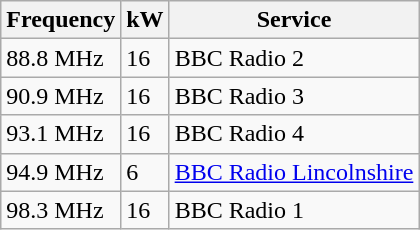<table class="wikitable sortable">
<tr>
<th>Frequency</th>
<th>kW</th>
<th>Service</th>
</tr>
<tr>
<td>88.8 MHz</td>
<td>16</td>
<td>BBC Radio 2</td>
</tr>
<tr>
<td>90.9 MHz</td>
<td>16</td>
<td>BBC Radio 3</td>
</tr>
<tr>
<td>93.1 MHz</td>
<td>16</td>
<td>BBC Radio 4</td>
</tr>
<tr>
<td>94.9 MHz</td>
<td>6</td>
<td><a href='#'>BBC Radio Lincolnshire</a></td>
</tr>
<tr>
<td>98.3 MHz</td>
<td>16</td>
<td>BBC Radio 1</td>
</tr>
</table>
